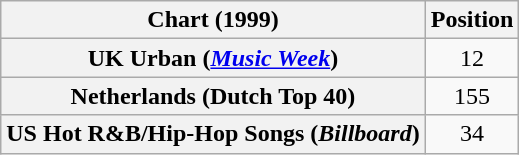<table class="wikitable plainrowheaders" style="text-align:center">
<tr>
<th scope="col">Chart (1999)</th>
<th scope="col">Position</th>
</tr>
<tr>
<th scope="row">UK Urban (<em><a href='#'>Music Week</a></em>)</th>
<td>12</td>
</tr>
<tr>
<th scope="row">Netherlands (Dutch Top 40)</th>
<td>155</td>
</tr>
<tr>
<th scope="row">US Hot R&B/Hip-Hop Songs (<em>Billboard</em>)</th>
<td>34</td>
</tr>
</table>
